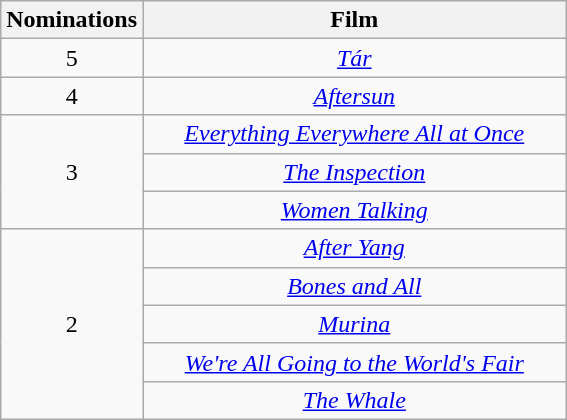<table class="wikitable" rowspan=2 border=2 style="text-align:center;">
<tr>
<th scope="col" width="50">Nominations</th>
<th scope="col" width="275">Film</th>
</tr>
<tr>
<td>5</td>
<td><em><a href='#'>Tár</a></em></td>
</tr>
<tr>
<td>4</td>
<td><em><a href='#'>Aftersun</a></em></td>
</tr>
<tr>
<td rowspan="3">3</td>
<td><em><a href='#'>Everything Everywhere All at Once</a></em></td>
</tr>
<tr>
<td><em><a href='#'>The Inspection</a></em></td>
</tr>
<tr>
<td><em><a href='#'>Women Talking</a></em></td>
</tr>
<tr>
<td rowspan="5">2</td>
<td><em><a href='#'>After Yang</a></em></td>
</tr>
<tr>
<td><em><a href='#'>Bones and All</a></em></td>
</tr>
<tr>
<td><em><a href='#'>Murina</a></em></td>
</tr>
<tr>
<td><em><a href='#'>We're All Going to the World's Fair</a></em></td>
</tr>
<tr>
<td><em><a href='#'>The Whale</a></em></td>
</tr>
</table>
